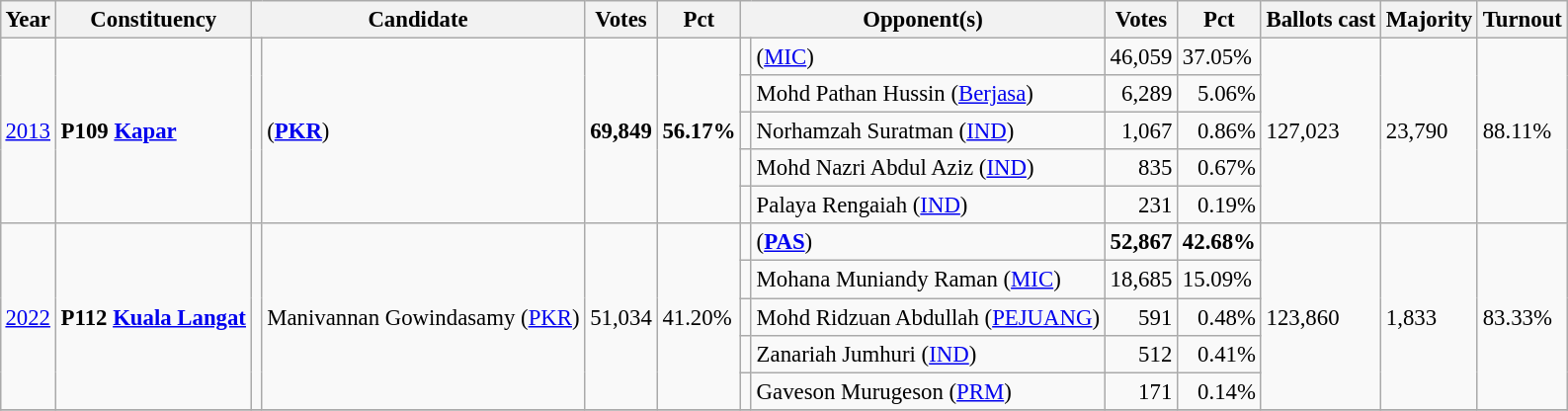<table class="wikitable" style="margin:0.5em ; font-size:95%">
<tr>
<th>Year</th>
<th>Constituency</th>
<th colspan=2>Candidate</th>
<th>Votes</th>
<th>Pct</th>
<th colspan=2>Opponent(s)</th>
<th>Votes</th>
<th>Pct</th>
<th>Ballots cast</th>
<th>Majority</th>
<th>Turnout</th>
</tr>
<tr>
<td rowspan=5><a href='#'>2013</a></td>
<td rowspan=5><strong>P109 <a href='#'>Kapar</a></strong></td>
<td rowspan=5 ></td>
<td rowspan=5> (<a href='#'><strong>PKR</strong></a>)</td>
<td rowspan=5 align="right"><strong>69,849</strong></td>
<td rowspan=5><strong>56.17%</strong></td>
<td></td>
<td> (<a href='#'>MIC</a>)</td>
<td align="right">46,059</td>
<td>37.05%</td>
<td rowspan=5>127,023</td>
<td rowspan=5>23,790</td>
<td rowspan=5>88.11%</td>
</tr>
<tr>
<td bgcolor=></td>
<td>Mohd Pathan Hussin (<a href='#'>Berjasa</a>)</td>
<td align="right">6,289</td>
<td align="right">5.06%</td>
</tr>
<tr>
<td></td>
<td>Norhamzah Suratman (<a href='#'>IND</a>)</td>
<td align="right">1,067</td>
<td align="right">0.86%</td>
</tr>
<tr>
<td></td>
<td>Mohd Nazri Abdul Aziz (<a href='#'>IND</a>)</td>
<td align="right">835</td>
<td align="right">0.67%</td>
</tr>
<tr>
<td></td>
<td>Palaya Rengaiah (<a href='#'>IND</a>)</td>
<td align="right">231</td>
<td align="right">0.19%</td>
</tr>
<tr>
<td rowspan=5><a href='#'>2022</a></td>
<td rowspan=5><strong>P112 <a href='#'>Kuala Langat</a></strong></td>
<td rowspan=5 ></td>
<td rowspan=5>Manivannan Gowindasamy (<a href='#'>PKR</a>)</td>
<td rowspan=5 align="right">51,034</td>
<td rowspan=5>41.20%</td>
<td bgcolor=></td>
<td> (<a href='#'><strong>PAS</strong></a>)</td>
<td align="right"><strong>52,867</strong></td>
<td><strong>42.68%</strong></td>
<td rowspan=5>123,860</td>
<td rowspan=5>1,833</td>
<td rowspan=5>83.33%</td>
</tr>
<tr>
<td></td>
<td>Mohana Muniandy Raman (<a href='#'>MIC</a>)</td>
<td align="right">18,685</td>
<td>15.09%</td>
</tr>
<tr>
<td bgcolor=></td>
<td>Mohd Ridzuan Abdullah (<a href='#'>PEJUANG</a>)</td>
<td align="right">591</td>
<td align="right">0.48%</td>
</tr>
<tr>
<td></td>
<td>Zanariah Jumhuri (<a href='#'>IND</a>)</td>
<td align="right">512</td>
<td align="right">0.41%</td>
</tr>
<tr>
<td bgcolor=></td>
<td>Gaveson Murugeson (<a href='#'>PRM</a>)</td>
<td align="right">171</td>
<td align="right">0.14%</td>
</tr>
<tr>
</tr>
</table>
